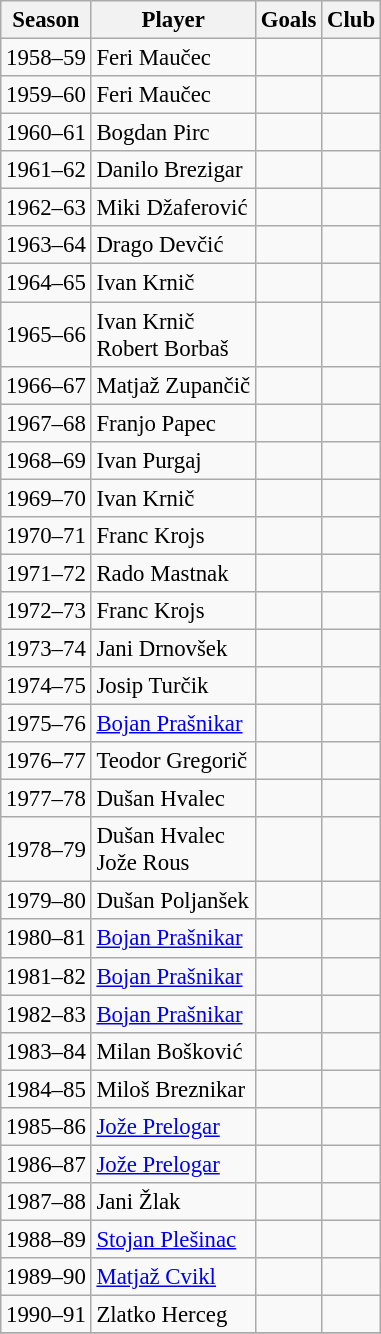<table class="wikitable sortable" style="font-size: 95%;">
<tr>
<th>Season</th>
<th>Player</th>
<th>Goals</th>
<th>Club</th>
</tr>
<tr>
<td>1958–59</td>
<td>Feri Maučec</td>
<td></td>
<td></td>
</tr>
<tr>
<td>1959–60</td>
<td>Feri Maučec</td>
<td></td>
<td></td>
</tr>
<tr>
<td>1960–61</td>
<td>Bogdan Pirc</td>
<td></td>
<td></td>
</tr>
<tr>
<td>1961–62</td>
<td>Danilo Brezigar</td>
<td></td>
<td></td>
</tr>
<tr>
<td>1962–63</td>
<td>Miki Džaferović</td>
<td></td>
<td></td>
</tr>
<tr>
<td>1963–64</td>
<td>Drago Devčić</td>
<td></td>
<td></td>
</tr>
<tr>
<td>1964–65</td>
<td>Ivan Krnič</td>
<td></td>
<td></td>
</tr>
<tr>
<td>1965–66</td>
<td>Ivan Krnič<br>Robert Borbaš</td>
<td></td>
<td></td>
</tr>
<tr>
<td>1966–67</td>
<td>Matjaž Zupančič</td>
<td></td>
<td></td>
</tr>
<tr>
<td>1967–68</td>
<td>Franjo Papec</td>
<td></td>
<td></td>
</tr>
<tr>
<td>1968–69</td>
<td>Ivan Purgaj</td>
<td></td>
<td></td>
</tr>
<tr>
<td>1969–70</td>
<td>Ivan Krnič</td>
<td></td>
<td></td>
</tr>
<tr>
<td>1970–71</td>
<td>Franc Krojs</td>
<td></td>
<td></td>
</tr>
<tr>
<td>1971–72</td>
<td>Rado Mastnak</td>
<td></td>
<td></td>
</tr>
<tr>
<td>1972–73</td>
<td>Franc Krojs</td>
<td></td>
<td></td>
</tr>
<tr>
<td>1973–74</td>
<td>Jani Drnovšek</td>
<td></td>
<td></td>
</tr>
<tr>
<td>1974–75</td>
<td>Josip Turčik</td>
<td></td>
<td></td>
</tr>
<tr>
<td>1975–76</td>
<td><a href='#'>Bojan Prašnikar</a></td>
<td></td>
<td></td>
</tr>
<tr>
<td>1976–77</td>
<td>Teodor Gregorič</td>
<td></td>
<td></td>
</tr>
<tr>
<td>1977–78</td>
<td>Dušan Hvalec</td>
<td></td>
<td></td>
</tr>
<tr>
<td>1978–79</td>
<td>Dušan Hvalec<br>Jože Rous</td>
<td></td>
<td></td>
</tr>
<tr>
<td>1979–80</td>
<td>Dušan Poljanšek</td>
<td></td>
<td></td>
</tr>
<tr>
<td>1980–81</td>
<td><a href='#'>Bojan Prašnikar</a></td>
<td></td>
<td></td>
</tr>
<tr>
<td>1981–82</td>
<td><a href='#'>Bojan Prašnikar</a></td>
<td></td>
<td></td>
</tr>
<tr>
<td>1982–83</td>
<td><a href='#'>Bojan Prašnikar</a></td>
<td></td>
<td></td>
</tr>
<tr>
<td>1983–84</td>
<td>Milan Bošković</td>
<td></td>
<td></td>
</tr>
<tr>
<td>1984–85</td>
<td>Miloš Breznikar</td>
<td></td>
<td></td>
</tr>
<tr>
<td>1985–86</td>
<td><a href='#'>Jože Prelogar</a></td>
<td></td>
<td></td>
</tr>
<tr>
<td>1986–87</td>
<td><a href='#'>Jože Prelogar</a></td>
<td></td>
<td></td>
</tr>
<tr>
<td>1987–88</td>
<td>Jani Žlak</td>
<td></td>
<td></td>
</tr>
<tr>
<td>1988–89</td>
<td><a href='#'>Stojan Plešinac</a></td>
<td></td>
<td></td>
</tr>
<tr>
<td>1989–90</td>
<td><a href='#'>Matjaž Cvikl</a></td>
<td></td>
<td></td>
</tr>
<tr>
<td>1990–91</td>
<td>Zlatko Herceg</td>
<td></td>
<td></td>
</tr>
<tr>
</tr>
</table>
